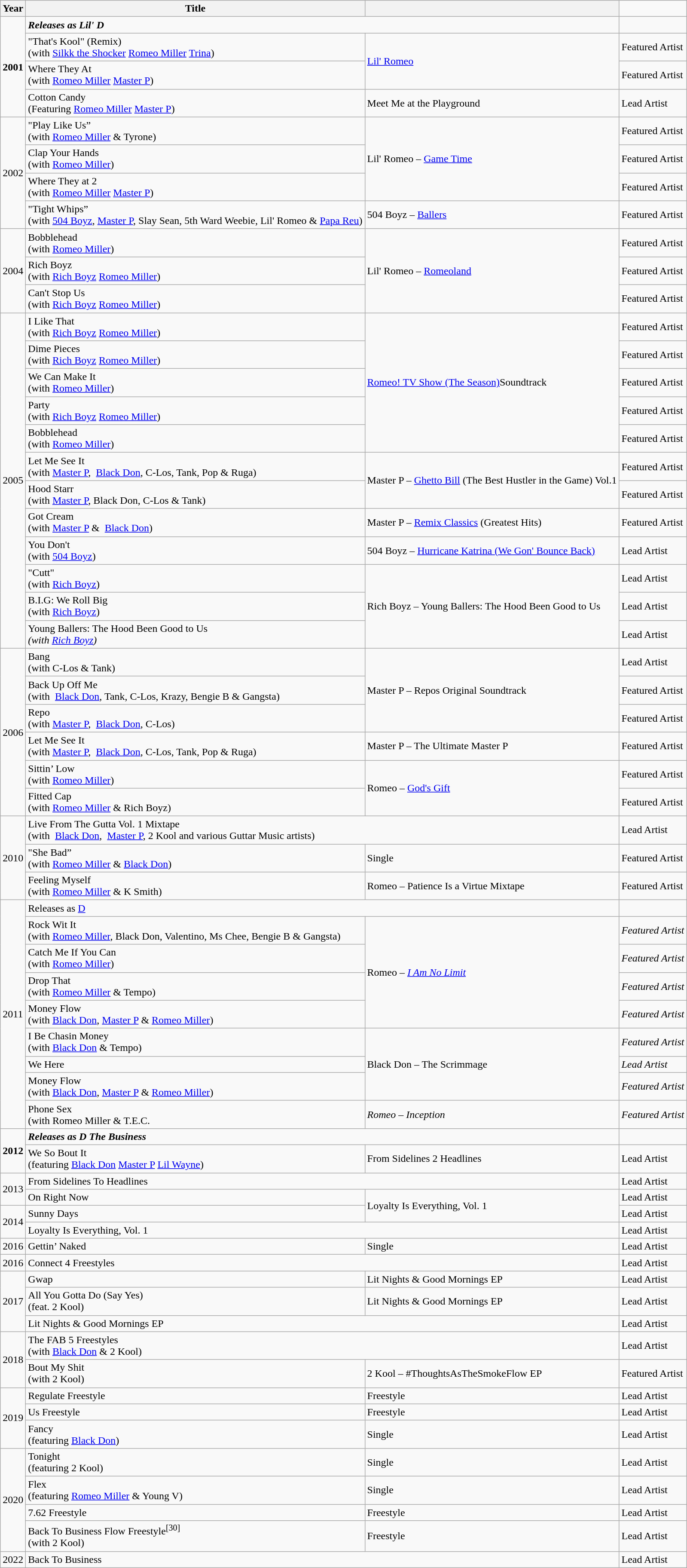<table class="wikitable">
<tr>
<th>Year</th>
<th>Title</th>
<th></th>
<td></td>
</tr>
<tr>
<td rowspan="4"><strong>2001</strong></td>
<td colspan="2"><strong><em>Releases as<em> Lil' D<strong></td>
<td></td>
</tr>
<tr>
<td>"That's Kool" (Remix)<br>(with <a href='#'>Silkk the Shocker</a> <a href='#'>Romeo Miller</a> <a href='#'>Trina</a>)</td>
<td rowspan="2"><a href='#'></em>Lil' Romeo<em></a></td>
<td></em>Featured Artist<em></td>
</tr>
<tr>
<td>Where They At<br>(with <a href='#'>Romeo Miller</a> <a href='#'>Master P</a>)</td>
<td></em>Featured Artist<em></td>
</tr>
<tr>
<td>Cotton Candy<br>(Featuring <a href='#'>Romeo Miller</a> <a href='#'>Master P</a>)</td>
<td>Meet Me at the Playground</td>
<td></em>Lead Artist<em></td>
</tr>
<tr>
<td rowspan="4"></strong>2002<strong></td>
<td>"Play Like Us”<br>(with <a href='#'>Romeo Miller</a> & Tyrone)</td>
<td rowspan="3">Lil' Romeo – </em><a href='#'>Game Time</a><em></td>
<td></em>Featured Artist<em></td>
</tr>
<tr>
<td>Clap Your Hands<br>(with <a href='#'>Romeo Miller</a>)</td>
<td></em>Featured Artist<em></td>
</tr>
<tr>
<td>Where They at 2<br>(with <a href='#'>Romeo Miller</a> <a href='#'>Master P</a>)</td>
<td></em>Featured Artist<em></td>
</tr>
<tr>
<td>"Tight Whips”<br>(with <a href='#'>504 Boyz</a>, <a href='#'>Master P</a>, Slay Sean, 5th Ward Weebie, Lil' Romeo & <a href='#'>Papa Reu</a>)</td>
<td>504 Boyz – <a href='#'></em>Ballers<em></a></td>
<td></em>Featured Artist<em></td>
</tr>
<tr>
<td rowspan="3"></strong>2004<strong></td>
<td>Bobblehead<br>(with <a href='#'>Romeo Miller</a>)</td>
<td rowspan="3"></em>Lil' Romeo – <a href='#'>Romeoland</a><em></td>
<td></em>Featured Artist<em></td>
</tr>
<tr>
<td>Rich Boyz<br>(with <a href='#'>Rich Boyz</a> <a href='#'>Romeo Miller</a>)</td>
<td></em>Featured Artist<em></td>
</tr>
<tr>
<td>Can't Stop Us<br>(with <a href='#'>Rich Boyz</a> <a href='#'>Romeo Miller</a>)</td>
<td></em>Featured Artist<em></td>
</tr>
<tr>
<td rowspan="12"></strong>2005<strong></td>
<td>I Like That<br>(with <a href='#'>Rich Boyz</a> <a href='#'>Romeo Miller</a>)</td>
<td rowspan="5"><a href='#'></em>Romeo! TV Show (The Season)<em></a></em>Soundtrack<em></td>
<td></em>Featured Artist<em></td>
</tr>
<tr>
<td>Dime Pieces<br>(with <a href='#'>Rich Boyz</a> <a href='#'>Romeo Miller</a>)</td>
<td></em>Featured Artist<em></td>
</tr>
<tr>
<td>We Can Make It<br>(with <a href='#'>Romeo Miller</a>)</td>
<td></em>Featured Artist<em></td>
</tr>
<tr>
<td>Party<br>(with <a href='#'>Rich Boyz</a> <a href='#'>Romeo Miller</a>)</td>
<td></em>Featured Artist<em></td>
</tr>
<tr>
<td>Bobblehead<br>(with <a href='#'>Romeo Miller</a>)</td>
<td></em>Featured Artist<em></td>
</tr>
<tr>
<td>Let Me See It<br>(with <a href='#'>Master P</a>,  <a href='#'>Black Don</a>, C-Los, Tank, Pop & Ruga)</td>
<td rowspan="2">Master P – <a href='#'>Ghetto Bill</a> (The Best Hustler in the Game) Vol.1</td>
<td></em>Featured Artist<em></td>
</tr>
<tr>
<td>Hood Starr<br>(with <a href='#'>Master P</a>, Black Don, C-Los & Tank)</td>
<td></em>Featured Artist<em></td>
</tr>
<tr>
<td>Got Cream<br>(with <a href='#'>Master P</a> &  <a href='#'>Black Don</a>)</td>
<td>Master P – <a href='#'>Remix Classics</a> (Greatest Hits)</td>
<td></em>Featured Artist<em></td>
</tr>
<tr>
<td>You Don't<br>(with <a href='#'>504 Boyz</a>)</td>
<td>504 Boyz – <a href='#'>Hurricane Katrina (We Gon' Bounce Back)</a></td>
<td></em>Lead Artist<em></td>
</tr>
<tr>
<td>"Cutt"<br>(with <a href='#'>Rich Boyz</a>)</td>
<td rowspan="3"></em>Rich Boyz – Young Ballers: The Hood Been Good to Us<em></td>
<td></em>Lead Artist<em></td>
</tr>
<tr>
<td>B.I.G: We Roll Big<br>(with <a href='#'>Rich Boyz</a>)</td>
<td></em>Lead Artist<em></td>
</tr>
<tr>
<td></em>Young Ballers: The Hood Been Good to Us<em><br>(with <a href='#'>Rich Boyz</a>)</td>
<td></em>Lead Artist<em></td>
</tr>
<tr>
<td rowspan="6"></strong>2006<strong></td>
<td>Bang<br>(with C-Los & Tank)</td>
<td rowspan="3">Master P – Repos Original Soundtrack</td>
<td></em>Lead Artist<em></td>
</tr>
<tr>
<td>Back Up Off Me<br>(with  <a href='#'>Black Don</a>, Tank, C-Los, Krazy, Bengie B & Gangsta)</td>
<td></em>Featured Artist<em></td>
</tr>
<tr>
<td>Repo<br>(with <a href='#'>Master P</a>,  <a href='#'>Black Don</a>, C-Los)</td>
<td></em>Featured Artist<em></td>
</tr>
<tr>
<td>Let Me See It<br>(with <a href='#'>Master P</a>,  <a href='#'>Black Don</a>, C-Los, Tank, Pop & Ruga)</td>
<td>Master P – The Ultimate Master P</td>
<td></em>Featured Artist<em></td>
</tr>
<tr>
<td>Sittin’ Low<br>(with <a href='#'>Romeo Miller</a>)</td>
<td rowspan="2">Romeo – <a href='#'></em>God's Gift<em></a></td>
<td></em>Featured Artist<em></td>
</tr>
<tr>
<td>Fitted Cap<br>(with <a href='#'>Romeo Miller</a> & Rich Boyz)</td>
<td></em>Featured Artist<em></td>
</tr>
<tr>
<td rowspan="3"></strong>2010<strong></td>
<td colspan="2">Live From The Gutta Vol. 1 Mixtape<br>(with  <a href='#'>Black Don</a>,  <a href='#'>Master P</a>, 2 Kool and various Guttar Music artists)</td>
<td></em>Lead Artist<em></td>
</tr>
<tr>
<td>"She Bad”<br>(with <a href='#'>Romeo Miller</a> & <a href='#'>Black Don</a>)</td>
<td>Single</td>
<td></em>Featured Artist<em></td>
</tr>
<tr>
<td>Feeling Myself<br>(with <a href='#'>Romeo Miller</a> & K Smith)</td>
<td></em>Romeo – Patience Is a Virtue Mixtape<em></td>
<td></em>Featured Artist<em></td>
</tr>
<tr>
<td rowspan="9"></strong>2011<strong></td>
<td colspan="2"></em></strong>Releases as</em> <a href='#'>D</a></strong></td>
<td></td>
</tr>
<tr>
<td>Rock Wit It<br>(with <a href='#'>Romeo Miller</a>, Black Don, Valentino, Ms Chee, Bengie B & Gangsta)</td>
<td rowspan="4">Romeo – <em><a href='#'>I Am No Limit</a></em></td>
<td><em>Featured Artist</em></td>
</tr>
<tr>
<td>Catch Me If You Can<br>(with <a href='#'>Romeo Miller</a>)</td>
<td><em>Featured Artist</em></td>
</tr>
<tr>
<td>Drop That<br>(with <a href='#'>Romeo Miller</a> & Tempo)</td>
<td><em>Featured Artist</em></td>
</tr>
<tr>
<td>Money Flow<br>(with <a href='#'>Black Don</a>, <a href='#'>Master P</a> & <a href='#'>Romeo Miller</a>)</td>
<td><em>Featured Artist</em></td>
</tr>
<tr>
<td>I Be Chasin Money<br>(with <a href='#'>Black Don</a> & Tempo)</td>
<td rowspan="3">Black Don – The Scrimmage</td>
<td><em>Featured Artist</em></td>
</tr>
<tr>
<td>We Here</td>
<td><em>Lead Artist</em></td>
</tr>
<tr>
<td>Money Flow<br>(with <a href='#'>Black Don</a>, <a href='#'>Master P</a> & <a href='#'>Romeo Miller</a>)</td>
<td><em>Featured Artist</em></td>
</tr>
<tr>
<td>Phone Sex<br>(with Romeo Miller & T.E.C.</td>
<td><em>Romeo – Inception</em></td>
<td><em>Featured Artist</em></td>
</tr>
<tr>
<td rowspan="2"><strong>2012</strong></td>
<td colspan="2"><strong><em>Releases as<em> D The Business<strong></td>
<td></td>
</tr>
<tr>
<td>We So Bout It<br>(featuring <a href='#'>Black Don</a> <a href='#'>Master P</a> <a href='#'>Lil Wayne</a>)</td>
<td>From Sidelines 2 Headlines</td>
<td></em>Lead Artist<em></td>
</tr>
<tr>
<td rowspan="2"></strong>2013<strong></td>
<td colspan="2">From Sidelines To Headlines</td>
<td></em>Lead Artist<em></td>
</tr>
<tr>
<td>On Right Now</td>
<td rowspan="2">Loyalty Is Everything, Vol. 1</td>
<td></em>Lead Artist<em></td>
</tr>
<tr>
<td rowspan="2"></strong>2014<strong></td>
<td>Sunny Days</td>
<td></em>Lead Artist<em></td>
</tr>
<tr>
<td colspan="2">Loyalty Is Everything, Vol. 1</td>
<td></em>Lead Artist<em></td>
</tr>
<tr>
<td></strong>2016<strong></td>
<td>Gettin’ Naked</td>
<td>Single</td>
<td></em>Lead Artist<em></td>
</tr>
<tr>
<td></strong>2016<strong></td>
<td colspan="2">Connect 4 Freestyles</td>
<td></em>Lead Artist<em></td>
</tr>
<tr>
<td rowspan="3"></strong>2017<strong></td>
<td>Gwap</td>
<td>Lit Nights & Good Mornings EP</td>
<td></em>Lead Artist<em></td>
</tr>
<tr>
<td>All You Gotta Do (Say Yes)<br>(feat. 2 Kool)</td>
<td>Lit Nights & Good Mornings EP</td>
<td></em>Lead Artist<em></td>
</tr>
<tr>
<td colspan="2">Lit Nights & Good Mornings EP</td>
<td></em>Lead Artist<em></td>
</tr>
<tr>
<td rowspan="2"></strong>2018<strong></td>
<td colspan="2">The FAB 5 Freestyles<br>(with <a href='#'>Black Don</a> & 2 Kool)</td>
<td></em>Lead Artist<em></td>
</tr>
<tr>
<td>Bout My Shit<br>(with 2 Kool)</td>
<td>2 Kool – #ThoughtsAsTheSmokeFlow EP</td>
<td></em>Featured Artist<em></td>
</tr>
<tr>
<td rowspan="3"></strong>2019<strong></td>
<td>Regulate Freestyle</td>
<td></em>Freestyle<em></td>
<td></em>Lead Artist<em></td>
</tr>
<tr>
<td>Us Freestyle</td>
<td></em>Freestyle<em></td>
<td></em>Lead Artist<em></td>
</tr>
<tr>
<td>Fancy<br>(featuring <a href='#'>Black Don</a>)</td>
<td>Single</td>
<td></em>Lead Artist<em></td>
</tr>
<tr>
<td rowspan="4"></strong>2020<strong></td>
<td>Tonight<br>(featuring 2 Kool)</td>
<td>Single</td>
<td></em>Lead Artist<em></td>
</tr>
<tr>
<td>Flex<br>(featuring <a href='#'>Romeo Miller</a> & Young V)</td>
<td>Single</td>
<td></em>Lead Artist<em></td>
</tr>
<tr>
<td>7.62 Freestyle</td>
<td></em>Freestyle<em></td>
<td></em>Lead Artist<em></td>
</tr>
<tr>
<td>Back To Business Flow Freestyle<sup>[30]</sup><br>(with 2 Kool)</td>
<td></em>Freestyle<em></td>
<td></em>Lead Artist<em></td>
</tr>
<tr>
<td></strong>2022<strong></td>
<td colspan="2">Back To Business</td>
<td></em>Lead Artist<em></td>
</tr>
</table>
